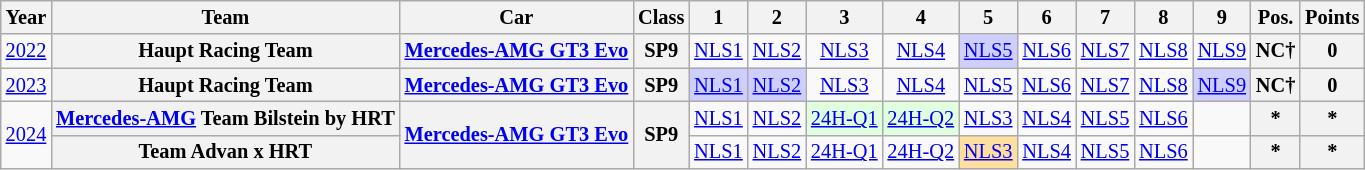<table class="wikitable" border="1" style="text-align:center; font-size:85%;">
<tr>
<th>Year</th>
<th>Team</th>
<th>Car</th>
<th>Class</th>
<th>1</th>
<th>2</th>
<th>3</th>
<th>4</th>
<th>5</th>
<th>6</th>
<th>7</th>
<th>8</th>
<th>9</th>
<th>Pos.</th>
<th>Points</th>
</tr>
<tr>
<td><a href='#'>2022</a></td>
<th>Haupt Racing Team</th>
<th><a href='#'>Mercedes-AMG GT3 Evo</a></th>
<th>SP9</th>
<td style="background:#;"><a href='#'>NLS1</a></td>
<td style="background:#;"><a href='#'>NLS2</a></td>
<td style="background:#;"><a href='#'>NLS3</a></td>
<td style="background:#;"><a href='#'>NLS4</a></td>
<td style="background:#CFCFFF;"><a href='#'>NLS5</a><br></td>
<td style="background:#;"><a href='#'>NLS6</a></td>
<td style="background:#;"><a href='#'>NLS7</a></td>
<td style="background:#FFFFFF;"><a href='#'>NLS8</a><br></td>
<td style="background:#;"><a href='#'>NLS9</a></td>
<th>NC†</th>
<th>0</th>
</tr>
<tr>
<td><a href='#'>2023</a></td>
<th>Haupt Racing Team</th>
<th><a href='#'>Mercedes-AMG GT3 Evo</a></th>
<th>SP9</th>
<td style="background:#CFCFFF;"><a href='#'>NLS1</a><br></td>
<td style="background:#CFCFFF;"><a href='#'>NLS2</a><br></td>
<td style="background:#;"><a href='#'>NLS3</a></td>
<td style="background:#;"><a href='#'>NLS4</a></td>
<td style="background:#;"><a href='#'>NLS5</a></td>
<td style="background:#;"><a href='#'>NLS6</a></td>
<td style="background:#;"><a href='#'>NLS7</a></td>
<td style="background:#;"><a href='#'>NLS8</a></td>
<td style="background:#CFCFFF;"><a href='#'>NLS9</a><br></td>
<th>NC†</th>
<th>0</th>
</tr>
<tr>
<td rowspan="2"><a href='#'>2024</a></td>
<th><a href='#'>Mercedes-AMG</a> Team Bilstein by HRT</th>
<th rowspan="2"><a href='#'>Mercedes-AMG GT3 Evo</a></th>
<th rowspan="2">SP9</th>
<td style="background:#;"><a href='#'>NLS1</a></td>
<td style="background:#;"><a href='#'>NLS2</a></td>
<td style="background:#DFFFDF;"><a href='#'>24H-Q1</a><br></td>
<td style="background:#DFFFDF;"><a href='#'>24H-Q2</a><br></td>
<td style="background:#;"><a href='#'>NLS3</a></td>
<td style="background:#;"><a href='#'>NLS4</a></td>
<td style="background:#;"><a href='#'>NLS5</a></td>
<td style="background:#;"><a href='#'>NLS6</a></td>
<td></td>
<th>*</th>
<th>*</th>
</tr>
<tr>
<th>Team Advan x HRT</th>
<td style="background:#;"><a href='#'>NLS1</a></td>
<td style="background:#;"><a href='#'>NLS2</a></td>
<td style="background:#;"><a href='#'>24H-Q1</a></td>
<td style="background:#;"><a href='#'>24H-Q2</a></td>
<td style="background:#FFDF9F;"><a href='#'>NLS3</a><br></td>
<td style="background:#;"><a href='#'>NLS4</a></td>
<td style="background:#;"><a href='#'>NLS5</a></td>
<td style="background:#;"><a href='#'>NLS6</a></td>
<td></td>
<th>*</th>
<th>*</th>
</tr>
</table>
